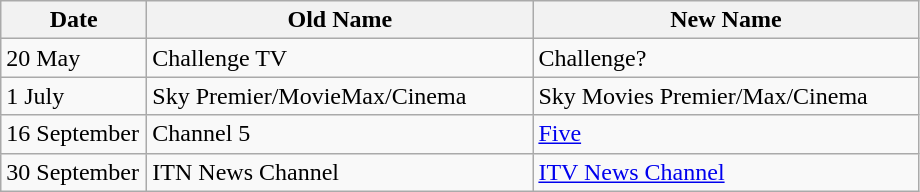<table class="wikitable">
<tr>
<th width=90>Date</th>
<th width=250>Old Name</th>
<th width=250>New Name</th>
</tr>
<tr>
<td>20 May</td>
<td>Challenge TV</td>
<td>Challenge?</td>
</tr>
<tr>
<td>1 July</td>
<td>Sky Premier/MovieMax/Cinema</td>
<td>Sky Movies Premier/Max/Cinema</td>
</tr>
<tr>
<td>16 September</td>
<td>Channel 5</td>
<td><a href='#'>Five</a></td>
</tr>
<tr>
<td>30 September</td>
<td>ITN News Channel</td>
<td><a href='#'>ITV News Channel</a></td>
</tr>
</table>
